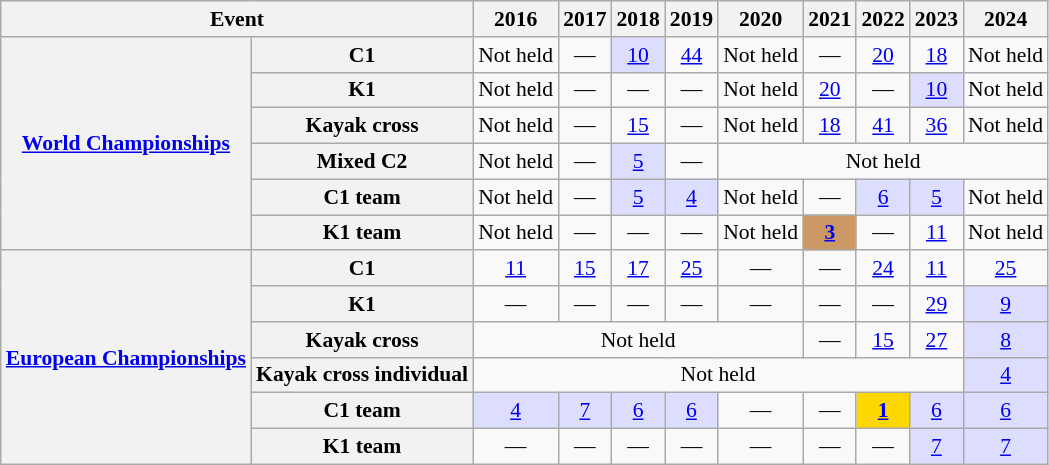<table class="wikitable plainrowheaders" style=font-size:90%>
<tr>
<th scope="col" colspan=2>Event</th>
<th scope="col">2016</th>
<th scope="col">2017</th>
<th scope="col">2018</th>
<th scope="col">2019</th>
<th scope="col">2020</th>
<th scope="col">2021</th>
<th scope="col">2022</th>
<th scope="col">2023</th>
<th scope="col">2024</th>
</tr>
<tr style="text-align:center;">
<th scope="row" rowspan=6><a href='#'>World Championships</a></th>
<th scope="row">C1</th>
<td>Not held</td>
<td>—</td>
<td style="background:#ddf;"><a href='#'>10</a></td>
<td><a href='#'>44</a></td>
<td>Not held</td>
<td>—</td>
<td><a href='#'>20</a></td>
<td><a href='#'>18</a></td>
<td>Not held</td>
</tr>
<tr style="text-align:center;">
<th scope="row">K1</th>
<td>Not held</td>
<td>—</td>
<td>—</td>
<td>—</td>
<td>Not held</td>
<td><a href='#'>20</a></td>
<td>—</td>
<td style="background:#ddf;"><a href='#'>10</a></td>
<td>Not held</td>
</tr>
<tr style="text-align:center;">
<th scope="row">Kayak cross</th>
<td>Not held</td>
<td>—</td>
<td><a href='#'>15</a></td>
<td>—</td>
<td>Not held</td>
<td><a href='#'>18</a></td>
<td><a href='#'>41</a></td>
<td><a href='#'>36</a></td>
<td>Not held</td>
</tr>
<tr style="text-align:center;">
<th scope="row">Mixed C2</th>
<td>Not held</td>
<td>—</td>
<td style="background:#ddf;"><a href='#'>5</a></td>
<td>—</td>
<td colspan=5>Not held</td>
</tr>
<tr style="text-align:center;">
<th scope="row">C1 team</th>
<td>Not held</td>
<td>—</td>
<td style="background:#ddf;"><a href='#'>5</a></td>
<td style="background:#ddf;"><a href='#'>4</a></td>
<td>Not held</td>
<td>—</td>
<td style="background:#ddf;"><a href='#'>6</a></td>
<td style="background:#ddf;"><a href='#'>5</a></td>
<td>Not held</td>
</tr>
<tr style="text-align:center;">
<th scope="row">K1 team</th>
<td>Not held</td>
<td>—</td>
<td>—</td>
<td>—</td>
<td>Not held</td>
<td style="background:#cc9966;"><a href='#'><strong>3</strong></a></td>
<td>—</td>
<td><a href='#'>11</a></td>
<td>Not held</td>
</tr>
<tr style="text-align:center;">
<th scope="row" rowspan=6><a href='#'>European Championships</a></th>
<th scope="row">C1</th>
<td><a href='#'>11</a></td>
<td><a href='#'>15</a></td>
<td><a href='#'>17</a></td>
<td><a href='#'>25</a></td>
<td>—</td>
<td>—</td>
<td><a href='#'>24</a></td>
<td><a href='#'>11</a></td>
<td><a href='#'>25</a></td>
</tr>
<tr style="text-align:center;">
<th scope="row">K1</th>
<td>—</td>
<td>—</td>
<td>—</td>
<td>—</td>
<td>—</td>
<td>—</td>
<td>—</td>
<td><a href='#'>29</a></td>
<td style="background:#ddf;"><a href='#'>9</a></td>
</tr>
<tr style="text-align:center;">
<th scope="row">Kayak cross</th>
<td colspan=5>Not held</td>
<td>—</td>
<td><a href='#'>15</a></td>
<td><a href='#'>27</a></td>
<td style="background:#ddf;"><a href='#'>8</a></td>
</tr>
<tr style="text-align:center;">
<th scope="row">Kayak cross individual</th>
<td colspan=8>Not held</td>
<td style="background:#ddf;"><a href='#'>4</a></td>
</tr>
<tr style="text-align:center;">
<th scope="row">C1 team</th>
<td style="background:#ddf;"><a href='#'>4</a></td>
<td style="background:#ddf;"><a href='#'>7</a></td>
<td style="background:#ddf;"><a href='#'>6</a></td>
<td style="background:#ddf;"><a href='#'>6</a></td>
<td>—</td>
<td>—</td>
<td style="background:gold;"><a href='#'><strong>1</strong></a></td>
<td style="background:#ddf;"><a href='#'>6</a></td>
<td style="background:#ddf;"><a href='#'>6</a></td>
</tr>
<tr style="text-align:center;">
<th scope="row">K1 team</th>
<td>—</td>
<td>—</td>
<td>—</td>
<td>—</td>
<td>—</td>
<td>—</td>
<td>—</td>
<td style="background:#ddf;"><a href='#'>7</a></td>
<td style="background:#ddf;"><a href='#'>7</a></td>
</tr>
</table>
